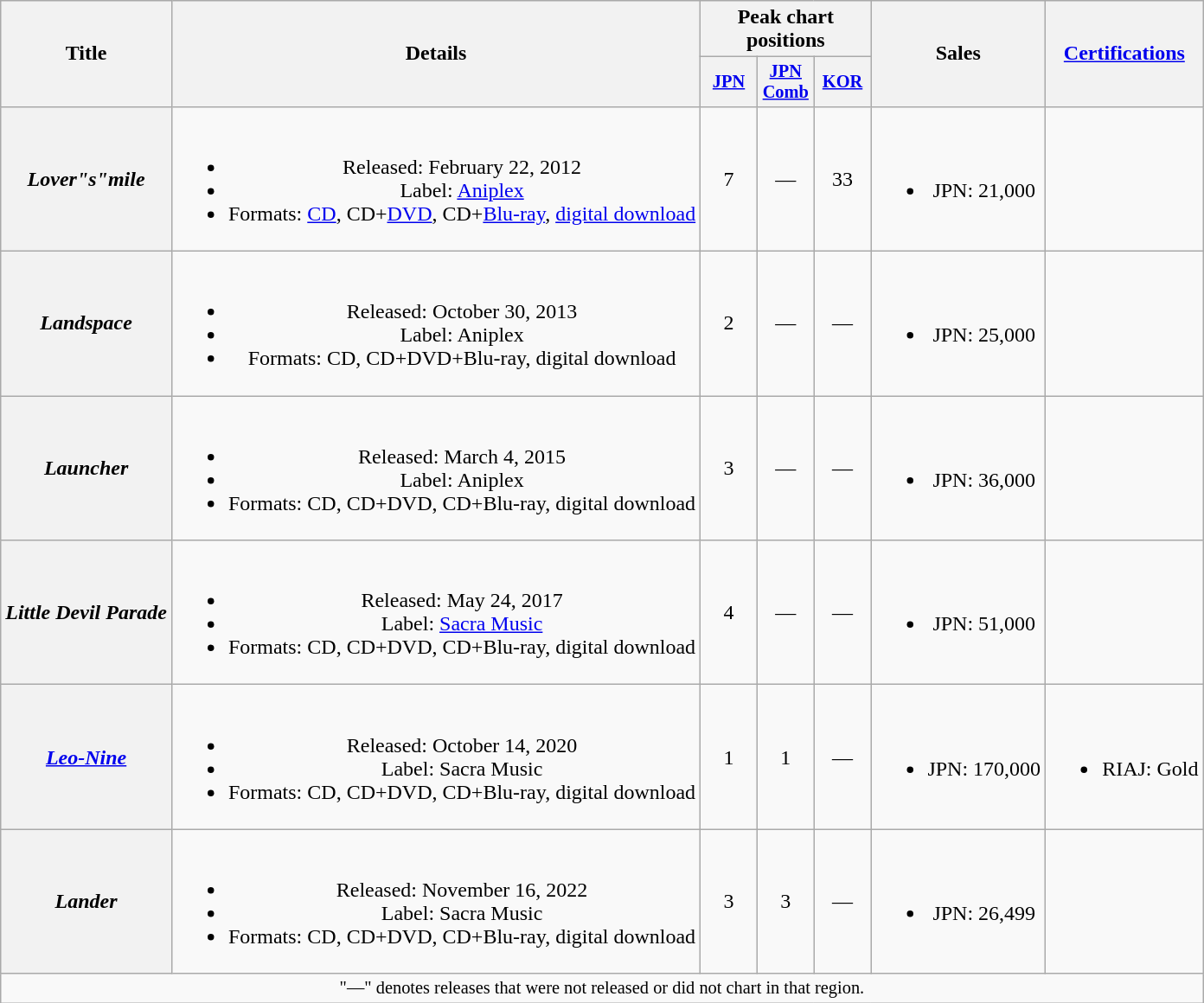<table class="wikitable plainrowheaders" style="text-align:center;">
<tr>
<th scope="col" rowspan="2">Title</th>
<th scope="col" rowspan="2">Details</th>
<th scope="col" colspan="3">Peak chart<br>positions</th>
<th scope="col" rowspan="2">Sales</th>
<th scope="col" rowspan="2"><a href='#'>Certifications</a></th>
</tr>
<tr>
<th scope="col" style="width:2.75em;font-size:85%;"><a href='#'>JPN</a><br></th>
<th scope="col" style="width:2.75em;font-size:85%;"><a href='#'>JPN<br>Comb</a><br></th>
<th scope="col" style="width:2.75em;font-size:85%;"><a href='#'>KOR</a><br></th>
</tr>
<tr>
<th scope="row"><em>Lover"s"mile</em></th>
<td><br><ul><li>Released: February 22, 2012 </li><li>Label: <a href='#'>Aniplex</a></li><li>Formats: <a href='#'>CD</a>, CD+<a href='#'>DVD</a>, CD+<a href='#'>Blu-ray</a>, <a href='#'>digital download</a></li></ul></td>
<td>7</td>
<td>—</td>
<td>33</td>
<td><br><ul><li>JPN: 21,000</li></ul></td>
<td></td>
</tr>
<tr>
<th scope="row"><em>Landspace</em></th>
<td><br><ul><li>Released: October 30, 2013 </li><li>Label: Aniplex</li><li>Formats: CD, CD+DVD+Blu-ray, digital download</li></ul></td>
<td>2</td>
<td>—</td>
<td>—</td>
<td><br><ul><li>JPN: 25,000</li></ul></td>
<td></td>
</tr>
<tr>
<th scope="row"><em>Launcher</em></th>
<td><br><ul><li>Released: March 4, 2015 </li><li>Label: Aniplex</li><li>Formats: CD, CD+DVD, CD+Blu-ray, digital download</li></ul></td>
<td>3</td>
<td>—</td>
<td>—</td>
<td><br><ul><li>JPN: 36,000</li></ul></td>
<td></td>
</tr>
<tr>
<th scope="row"><em>Little Devil Parade</em></th>
<td><br><ul><li>Released: May 24, 2017 </li><li>Label: <a href='#'>Sacra Music</a></li><li>Formats: CD, CD+DVD, CD+Blu-ray, digital download</li></ul></td>
<td>4</td>
<td>—</td>
<td>—</td>
<td><br><ul><li>JPN: 51,000</li></ul></td>
<td></td>
</tr>
<tr>
<th scope="row"><em><a href='#'>Leo-Nine</a></em></th>
<td><br><ul><li>Released: October 14, 2020 </li><li>Label: Sacra Music</li><li>Formats: CD, CD+DVD, CD+Blu-ray, digital download</li></ul></td>
<td>1</td>
<td>1</td>
<td>—</td>
<td><br><ul><li>JPN: 170,000</li></ul></td>
<td><br><ul><li>RIAJ: Gold </li></ul></td>
</tr>
<tr>
<th scope="row"><em>Lander</em></th>
<td><br><ul><li>Released: November 16, 2022 </li><li>Label: Sacra Music</li><li>Formats: CD, CD+DVD, CD+Blu-ray, digital download</li></ul></td>
<td>3</td>
<td>3</td>
<td>—</td>
<td><br><ul><li>JPN: 26,499</li></ul></td>
<td></td>
</tr>
<tr>
<td colspan="11" style="font-size: 85%" align="center">"—" denotes releases that were not released or did not chart in that region.</td>
</tr>
</table>
